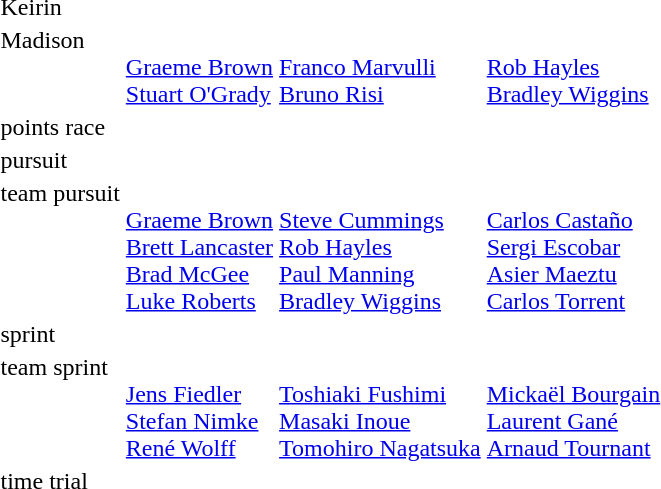<table>
<tr>
<td>Keirin<br></td>
<td></td>
<td></td>
<td></td>
</tr>
<tr valign="top">
<td>Madison<br></td>
<td><br><a href='#'>Graeme Brown</a><br><a href='#'>Stuart O'Grady</a></td>
<td><br><a href='#'>Franco Marvulli</a><br><a href='#'>Bruno Risi</a></td>
<td><br><a href='#'>Rob Hayles</a><br><a href='#'>Bradley Wiggins</a></td>
</tr>
<tr valign="top">
<td>points race<br></td>
<td></td>
<td></td>
<td></td>
</tr>
<tr valign="top">
<td>pursuit<br></td>
<td></td>
<td></td>
<td></td>
</tr>
<tr valign="top">
<td>team pursuit<br></td>
<td><br><a href='#'>Graeme Brown</a><br><a href='#'>Brett Lancaster</a><br><a href='#'>Brad McGee</a><br><a href='#'>Luke Roberts</a></td>
<td><br><a href='#'>Steve Cummings</a><br><a href='#'>Rob Hayles</a><br><a href='#'>Paul Manning</a><br><a href='#'>Bradley Wiggins</a></td>
<td><br><a href='#'>Carlos Castaño</a><br><a href='#'>Sergi Escobar</a><br><a href='#'>Asier Maeztu</a><br><a href='#'>Carlos Torrent</a></td>
</tr>
<tr valign="top">
<td>sprint<br></td>
<td></td>
<td></td>
<td></td>
</tr>
<tr valign="top">
<td>team sprint<br></td>
<td><br><a href='#'>Jens Fiedler</a><br><a href='#'>Stefan Nimke</a><br><a href='#'>René Wolff</a></td>
<td><br><a href='#'>Toshiaki Fushimi</a><br><a href='#'>Masaki Inoue</a><br><a href='#'>Tomohiro Nagatsuka</a></td>
<td><br><a href='#'>Mickaël Bourgain</a><br><a href='#'>Laurent Gané</a><br><a href='#'>Arnaud Tournant</a></td>
</tr>
<tr valign="top">
<td>time trial<br></td>
<td></td>
<td></td>
<td></td>
</tr>
</table>
